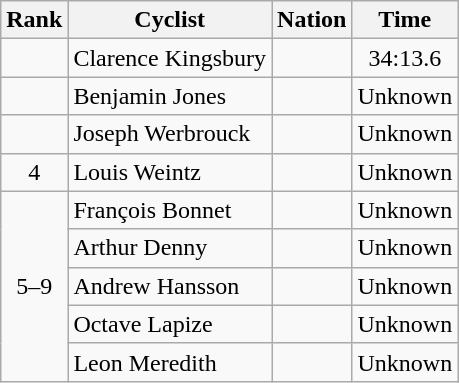<table class="wikitable sortable">
<tr>
<th>Rank</th>
<th>Cyclist</th>
<th>Nation</th>
<th>Time</th>
</tr>
<tr>
<td align=center></td>
<td>Clarence Kingsbury</td>
<td></td>
<td align=center>34:13.6</td>
</tr>
<tr>
<td align=center></td>
<td>Benjamin Jones</td>
<td></td>
<td align=center>Unknown</td>
</tr>
<tr>
<td align=center></td>
<td>Joseph Werbrouck</td>
<td></td>
<td align=center>Unknown</td>
</tr>
<tr>
<td align=center>4</td>
<td>Louis Weintz</td>
<td></td>
<td align=center>Unknown</td>
</tr>
<tr>
<td align=center rowspan=5>5–9</td>
<td>François Bonnet</td>
<td></td>
<td align=center>Unknown</td>
</tr>
<tr>
<td>Arthur Denny</td>
<td></td>
<td align=center>Unknown</td>
</tr>
<tr>
<td>Andrew Hansson</td>
<td></td>
<td align=center>Unknown</td>
</tr>
<tr>
<td>Octave Lapize</td>
<td></td>
<td align=center>Unknown</td>
</tr>
<tr>
<td>Leon Meredith</td>
<td></td>
<td align=center>Unknown</td>
</tr>
</table>
